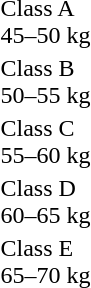<table>
<tr>
<td rowspan=2>Class A<br>45–50 kg</td>
<td rowspan=2></td>
<td rowspan=2></td>
<td></td>
</tr>
<tr>
<td></td>
</tr>
<tr>
<td rowspan=2>Class B <br> 50–55 kg</td>
<td rowspan=2></td>
<td rowspan=2></td>
<td></td>
</tr>
<tr>
<td></td>
</tr>
<tr>
<td>Class C <br> 55–60 kg</td>
<td></td>
<td></td>
<td></td>
</tr>
<tr>
<td rowspan=2>Class D <br> 60–65 kg</td>
<td rowspan=2></td>
<td rowspan=2></td>
<td></td>
</tr>
<tr>
<td></td>
</tr>
<tr>
<td rowspan=2>Class E <br> 65–70 kg</td>
<td rowspan=2></td>
<td rowspan=2></td>
<td></td>
</tr>
<tr>
<td></td>
</tr>
</table>
